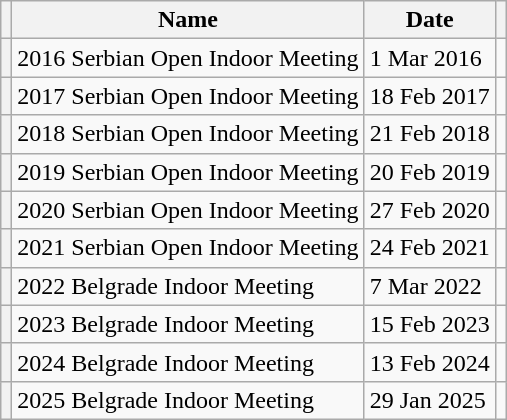<table class="wikitable plainrowheaders sticky-header defaultleft col3right">
<tr>
<th scope="col"></th>
<th scope="col">Name</th>
<th scope="col">Date</th>
<th scope="col"></th>
</tr>
<tr>
<th scope="row"></th>
<td>2016 Serbian Open Indoor Meeting</td>
<td>1 Mar 2016</td>
<td></td>
</tr>
<tr>
<th scope="row"></th>
<td>2017 Serbian Open Indoor Meeting</td>
<td>18 Feb 2017</td>
<td></td>
</tr>
<tr>
<th scope="row"></th>
<td>2018 Serbian Open Indoor Meeting</td>
<td>21 Feb 2018</td>
<td></td>
</tr>
<tr>
<th scope="row"></th>
<td>2019 Serbian Open Indoor Meeting</td>
<td>20 Feb 2019</td>
<td></td>
</tr>
<tr>
<th scope="row"></th>
<td>2020 Serbian Open Indoor Meeting</td>
<td>27 Feb 2020</td>
<td></td>
</tr>
<tr>
<th scope="row"></th>
<td>2021 Serbian Open Indoor Meeting</td>
<td>24 Feb 2021</td>
<td></td>
</tr>
<tr>
<th scope="row"></th>
<td>2022 Belgrade Indoor Meeting</td>
<td>7 Mar 2022</td>
<td></td>
</tr>
<tr>
<th scope="row"></th>
<td>2023 Belgrade Indoor Meeting</td>
<td>15 Feb 2023</td>
<td></td>
</tr>
<tr>
<th scope="row"></th>
<td>2024 Belgrade Indoor Meeting</td>
<td>13 Feb 2024</td>
<td></td>
</tr>
<tr>
<th scope="row"></th>
<td>2025 Belgrade Indoor Meeting</td>
<td>29 Jan 2025</td>
<td></td>
</tr>
</table>
